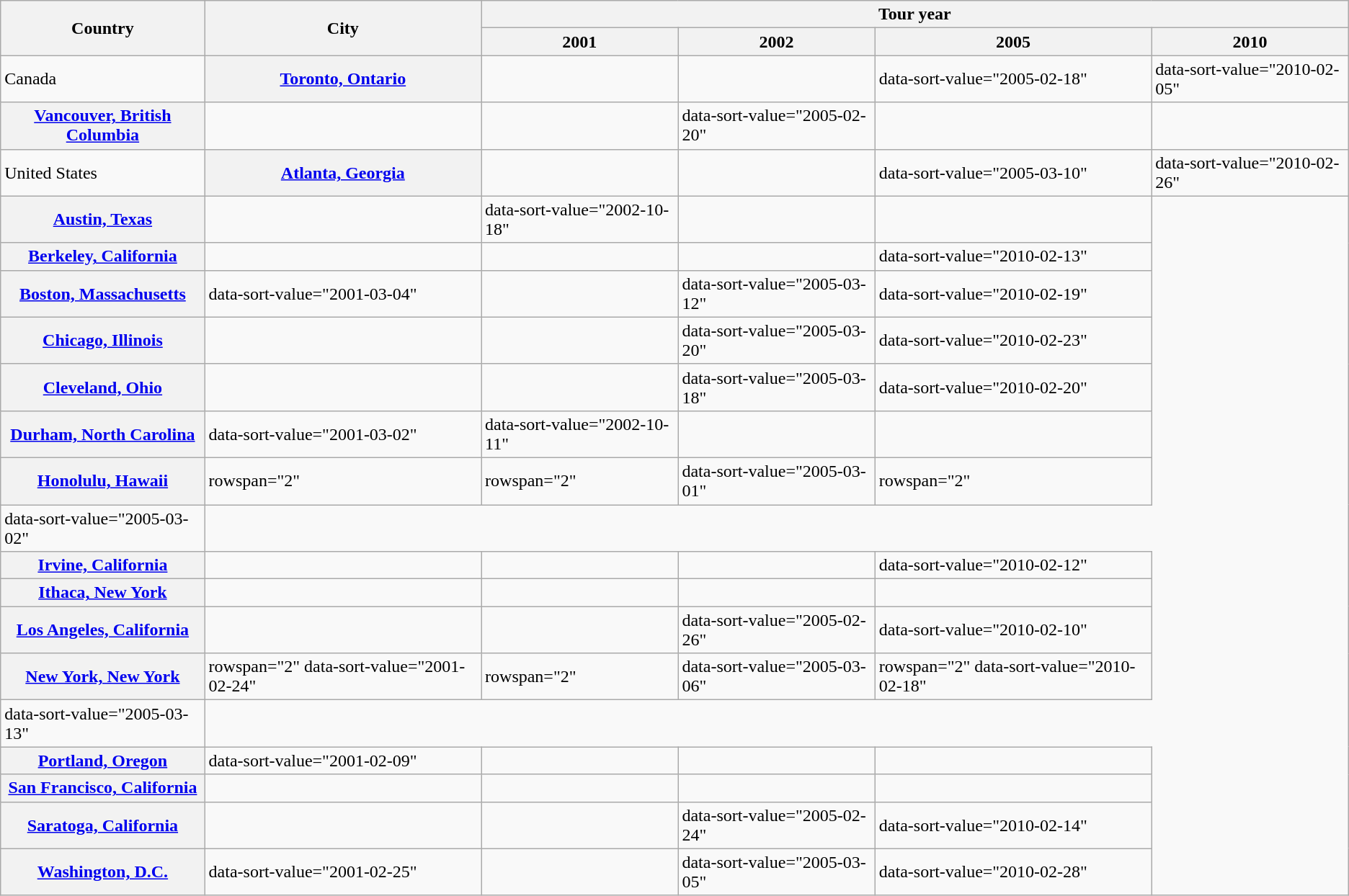<table class="wikitable sortable">
<tr>
<th scope="col" rowspan="2">Country</th>
<th scope="col" rowspan="2">City</th>
<th scope="col" colspan="4">Tour year</th>
</tr>
<tr>
<th scope="col">2001</th>
<th scope="col">2002</th>
<th scope="col">2005</th>
<th scope="col">2010</th>
</tr>
<tr>
<td>Canada</td>
<th><a href='#'>Toronto, Ontario</a></th>
<td></td>
<td></td>
<td>data-sort-value="2005-02-18" </td>
<td>data-sort-value="2010-02-05" </td>
</tr>
<tr>
<th><a href='#'>Vancouver, British Columbia</a></th>
<td></td>
<td></td>
<td>data-sort-value="2005-02-20" </td>
<td></td>
</tr>
<tr>
<td>United States</td>
<th><a href='#'>Atlanta, Georgia</a></th>
<td></td>
<td></td>
<td>data-sort-value="2005-03-10" </td>
<td>data-sort-value="2010-02-26" </td>
</tr>
<tr>
<th><a href='#'>Austin, Texas</a></th>
<td></td>
<td>data-sort-value="2002-10-18" </td>
<td></td>
<td></td>
</tr>
<tr>
<th><a href='#'>Berkeley, California</a></th>
<td></td>
<td></td>
<td></td>
<td>data-sort-value="2010-02-13" </td>
</tr>
<tr>
<th><a href='#'>Boston, Massachusetts</a></th>
<td>data-sort-value="2001-03-04" </td>
<td></td>
<td>data-sort-value="2005-03-12" </td>
<td>data-sort-value="2010-02-19" </td>
</tr>
<tr>
<th><a href='#'>Chicago, Illinois</a></th>
<td></td>
<td></td>
<td>data-sort-value="2005-03-20" </td>
<td>data-sort-value="2010-02-23" </td>
</tr>
<tr>
<th><a href='#'>Cleveland, Ohio</a></th>
<td></td>
<td></td>
<td>data-sort-value="2005-03-18" </td>
<td>data-sort-value="2010-02-20" </td>
</tr>
<tr>
<th><a href='#'>Durham, North Carolina</a></th>
<td>data-sort-value="2001-03-02" </td>
<td>data-sort-value="2002-10-11" </td>
<td></td>
<td></td>
</tr>
<tr>
<th><a href='#'>Honolulu, Hawaii</a></th>
<td>rowspan="2" </td>
<td>rowspan="2" </td>
<td>data-sort-value="2005-03-01" </td>
<td>rowspan="2" </td>
</tr>
<tr>
<td>data-sort-value="2005-03-02" </td>
</tr>
<tr>
<th><a href='#'>Irvine, California</a></th>
<td></td>
<td></td>
<td></td>
<td>data-sort-value="2010-02-12" </td>
</tr>
<tr>
<th><a href='#'>Ithaca, New York</a></th>
<td></td>
<td></td>
<td></td>
<td></td>
</tr>
<tr>
<th><a href='#'>Los Angeles, California</a></th>
<td></td>
<td></td>
<td>data-sort-value="2005-02-26" </td>
<td>data-sort-value="2010-02-10" </td>
</tr>
<tr>
<th><a href='#'>New York, New York</a></th>
<td>rowspan="2" data-sort-value="2001-02-24" </td>
<td>rowspan="2" </td>
<td>data-sort-value="2005-03-06" </td>
<td>rowspan="2" data-sort-value="2010-02-18" </td>
</tr>
<tr>
<td>data-sort-value="2005-03-13" </td>
</tr>
<tr>
<th><a href='#'>Portland, Oregon</a></th>
<td>data-sort-value="2001-02-09" </td>
<td></td>
<td></td>
<td></td>
</tr>
<tr>
<th><a href='#'>San Francisco, California</a></th>
<td></td>
<td></td>
<td></td>
<td></td>
</tr>
<tr>
<th><a href='#'>Saratoga, California</a></th>
<td></td>
<td></td>
<td>data-sort-value="2005-02-24" </td>
<td>data-sort-value="2010-02-14" </td>
</tr>
<tr>
<th><a href='#'>Washington, D.C.</a></th>
<td>data-sort-value="2001-02-25" </td>
<td></td>
<td>data-sort-value="2005-03-05" </td>
<td>data-sort-value="2010-02-28" </td>
</tr>
</table>
